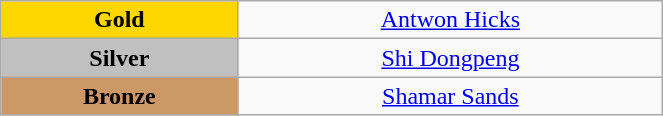<table class="wikitable" style="text-align:center; " width="35%">
<tr>
<td bgcolor="gold"><strong>Gold</strong></td>
<td><a href='#'>Antwon Hicks</a><br>  <small><em></em></small></td>
</tr>
<tr>
<td bgcolor="silver"><strong>Silver</strong></td>
<td><a href='#'>Shi Dongpeng</a><br>  <small><em></em></small></td>
</tr>
<tr>
<td bgcolor="CC9966"><strong>Bronze</strong></td>
<td><a href='#'>Shamar Sands</a><br>  <small><em></em></small></td>
</tr>
</table>
